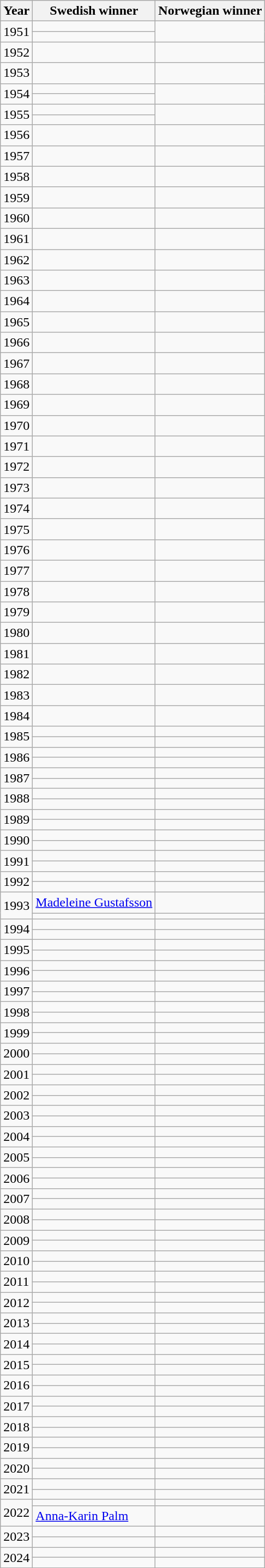<table class="wikitable sortable">
<tr>
<th align="right">Year</th>
<th align="left">Swedish winner</th>
<th align="left">Norwegian winner</th>
</tr>
<tr>
<td rowspan=2>1951</td>
<td></td>
<td rowspan=2></td>
</tr>
<tr>
<td></td>
</tr>
<tr>
<td>1952</td>
<td></td>
<td></td>
</tr>
<tr>
<td>1953</td>
<td></td>
<td></td>
</tr>
<tr>
<td rowspan=2>1954</td>
<td></td>
<td rowspan=2></td>
</tr>
<tr>
<td></td>
</tr>
<tr>
<td rowspan=2>1955</td>
<td></td>
<td rowspan=2></td>
</tr>
<tr>
<td></td>
</tr>
<tr>
<td>1956</td>
<td></td>
<td></td>
</tr>
<tr>
<td>1957</td>
<td></td>
<td></td>
</tr>
<tr>
<td>1958</td>
<td></td>
<td></td>
</tr>
<tr>
<td>1959</td>
<td></td>
<td></td>
</tr>
<tr>
<td>1960</td>
<td></td>
<td></td>
</tr>
<tr>
<td>1961</td>
<td></td>
<td></td>
</tr>
<tr>
<td>1962</td>
<td></td>
<td></td>
</tr>
<tr>
<td>1963</td>
<td></td>
<td></td>
</tr>
<tr>
<td>1964</td>
<td></td>
<td></td>
</tr>
<tr>
<td>1965</td>
<td></td>
<td></td>
</tr>
<tr>
<td>1966</td>
<td></td>
<td></td>
</tr>
<tr>
<td>1967</td>
<td></td>
<td></td>
</tr>
<tr>
<td>1968</td>
<td></td>
<td></td>
</tr>
<tr>
<td>1969</td>
<td></td>
<td></td>
</tr>
<tr>
<td>1970</td>
<td></td>
<td></td>
</tr>
<tr>
<td>1971</td>
<td></td>
<td></td>
</tr>
<tr>
<td>1972</td>
<td></td>
<td></td>
</tr>
<tr>
<td>1973</td>
<td></td>
<td></td>
</tr>
<tr>
<td>1974</td>
<td></td>
<td></td>
</tr>
<tr>
<td>1975</td>
<td></td>
<td></td>
</tr>
<tr>
<td>1976</td>
<td></td>
<td></td>
</tr>
<tr>
<td>1977</td>
<td></td>
<td></td>
</tr>
<tr>
<td>1978</td>
<td></td>
<td></td>
</tr>
<tr>
<td>1979</td>
<td></td>
<td></td>
</tr>
<tr>
<td>1980</td>
<td></td>
<td></td>
</tr>
<tr>
<td>1981</td>
<td></td>
<td></td>
</tr>
<tr>
<td>1982</td>
<td></td>
<td></td>
</tr>
<tr>
<td>1983</td>
<td></td>
<td></td>
</tr>
<tr>
<td>1984</td>
<td></td>
<td></td>
</tr>
<tr>
<td rowspan=2>1985</td>
<td></td>
<td></td>
</tr>
<tr>
<td></td>
<td></td>
</tr>
<tr>
<td rowspan=2>1986</td>
<td></td>
<td></td>
</tr>
<tr>
<td></td>
<td></td>
</tr>
<tr>
<td rowspan=2>1987</td>
<td></td>
<td></td>
</tr>
<tr>
<td></td>
<td></td>
</tr>
<tr>
<td rowspan=2>1988</td>
<td></td>
<td></td>
</tr>
<tr>
<td></td>
<td></td>
</tr>
<tr>
<td rowspan=2>1989</td>
<td></td>
<td></td>
</tr>
<tr>
<td></td>
<td></td>
</tr>
<tr>
<td rowspan=2>1990</td>
<td></td>
<td></td>
</tr>
<tr>
<td></td>
<td></td>
</tr>
<tr>
<td rowspan=2>1991</td>
<td></td>
<td></td>
</tr>
<tr>
<td></td>
<td></td>
</tr>
<tr>
<td rowspan=2>1992</td>
<td></td>
<td></td>
</tr>
<tr>
<td></td>
<td></td>
</tr>
<tr>
<td rowspan=2>1993</td>
<td><a href='#'>Madeleine Gustafsson</a></td>
<td></td>
</tr>
<tr>
<td></td>
<td></td>
</tr>
<tr>
<td rowspan=2>1994</td>
<td></td>
<td></td>
</tr>
<tr>
<td></td>
<td></td>
</tr>
<tr>
<td rowspan=2>1995</td>
<td></td>
<td></td>
</tr>
<tr>
<td></td>
<td></td>
</tr>
<tr>
<td rowspan=2>1996</td>
<td></td>
<td></td>
</tr>
<tr>
<td></td>
<td></td>
</tr>
<tr>
<td rowspan=2>1997</td>
<td></td>
<td></td>
</tr>
<tr>
<td></td>
<td></td>
</tr>
<tr>
<td rowspan=2>1998</td>
<td></td>
<td></td>
</tr>
<tr>
<td></td>
<td></td>
</tr>
<tr>
<td rowspan=2>1999</td>
<td></td>
<td></td>
</tr>
<tr>
<td></td>
<td></td>
</tr>
<tr>
<td rowspan=2>2000</td>
<td></td>
<td></td>
</tr>
<tr>
<td></td>
<td></td>
</tr>
<tr>
<td rowspan=2>2001</td>
<td></td>
<td></td>
</tr>
<tr>
<td></td>
<td></td>
</tr>
<tr>
<td rowspan=2>2002</td>
<td></td>
<td></td>
</tr>
<tr>
<td></td>
<td></td>
</tr>
<tr>
<td rowspan=2>2003</td>
<td></td>
<td></td>
</tr>
<tr>
<td></td>
<td></td>
</tr>
<tr>
<td rowspan=2>2004</td>
<td></td>
<td></td>
</tr>
<tr>
<td></td>
<td></td>
</tr>
<tr>
<td rowspan=2>2005</td>
<td></td>
<td></td>
</tr>
<tr>
<td></td>
<td></td>
</tr>
<tr>
<td rowspan=2>2006</td>
<td></td>
<td></td>
</tr>
<tr>
<td></td>
<td></td>
</tr>
<tr>
<td rowspan=2>2007</td>
<td></td>
<td></td>
</tr>
<tr>
<td></td>
<td></td>
</tr>
<tr>
<td rowspan=2>2008</td>
<td></td>
<td></td>
</tr>
<tr>
<td></td>
<td></td>
</tr>
<tr>
<td rowspan=2>2009</td>
<td></td>
<td></td>
</tr>
<tr>
<td></td>
<td></td>
</tr>
<tr>
<td rowspan=2>2010</td>
<td></td>
<td></td>
</tr>
<tr>
<td></td>
<td></td>
</tr>
<tr>
<td rowspan=2>2011</td>
<td></td>
<td></td>
</tr>
<tr>
<td></td>
<td></td>
</tr>
<tr>
<td rowspan=2>2012</td>
<td></td>
<td></td>
</tr>
<tr>
<td></td>
<td></td>
</tr>
<tr>
<td rowspan=2>2013</td>
<td></td>
<td></td>
</tr>
<tr>
<td></td>
<td></td>
</tr>
<tr>
<td rowspan=2>2014</td>
<td></td>
<td></td>
</tr>
<tr>
<td></td>
<td></td>
</tr>
<tr>
<td rowspan=2>2015</td>
<td></td>
<td></td>
</tr>
<tr>
<td></td>
<td></td>
</tr>
<tr>
<td rowspan=2>2016</td>
<td></td>
<td></td>
</tr>
<tr>
<td></td>
<td></td>
</tr>
<tr>
<td rowspan=2>2017</td>
<td></td>
<td></td>
</tr>
<tr>
<td></td>
<td></td>
</tr>
<tr>
<td rowspan=2>2018</td>
<td></td>
<td></td>
</tr>
<tr>
<td></td>
<td></td>
</tr>
<tr>
<td rowspan=2>2019</td>
<td></td>
<td></td>
</tr>
<tr>
<td></td>
<td></td>
</tr>
<tr>
<td rowspan=2>2020</td>
<td></td>
<td></td>
</tr>
<tr>
<td></td>
<td></td>
</tr>
<tr>
<td rowspan="2">2021</td>
<td></td>
<td><a href='#'></a></td>
</tr>
<tr>
<td></td>
<td></td>
</tr>
<tr>
<td rowspan="2">2022</td>
<td></td>
<td></td>
</tr>
<tr>
<td><a href='#'>Anna-Karin Palm</a></td>
<td></td>
</tr>
<tr>
<td rowspan=2>2023</td>
<td></td>
<td></td>
</tr>
<tr>
<td></td>
<td></td>
</tr>
<tr>
<td rowspan=2>2024</td>
<td></td>
<td></td>
</tr>
<tr>
<td></td>
<td></td>
</tr>
</table>
